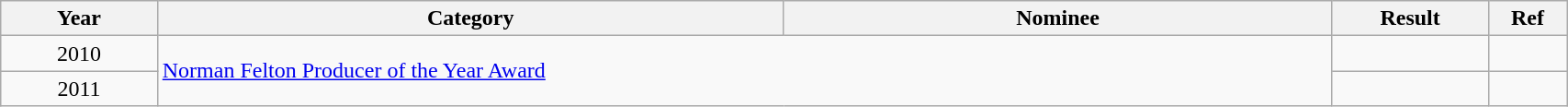<table class="wikitable" width="90%">
<tr>
<th width="10%">Year</th>
<th width="40%">Category</th>
<th width="35%">Nominee</th>
<th width="10%">Result</th>
<th width="5%">Ref</th>
</tr>
<tr>
<td align="center">2010</td>
<td rowspan="2" colspan="2"><a href='#'>Norman Felton Producer of the Year Award</a></td>
<td></td>
<td align="center"></td>
</tr>
<tr>
<td align="center">2011</td>
<td></td>
<td align="center"></td>
</tr>
</table>
